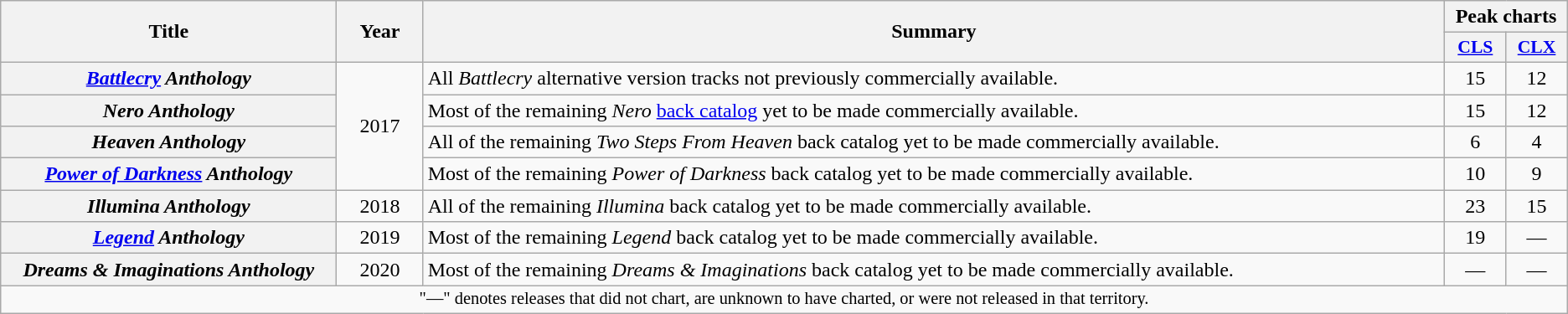<table class="wikitable plainrowheaders" style="text-align:center;">
<tr>
<th rowspan="2" scope="col" style="width:17.2em;">Title</th>
<th rowspan="2" style="width:4em;">Year</th>
<th rowspan="2" scope="col" style="width:54.3em;">Summary</th>
<th colspan="2" scope="col">Peak charts</th>
</tr>
<tr>
<th scope="col" style="width:3em;font-size:90%;"><a href='#'>CLS</a></th>
<th scope="col" style="width:3em;font-size:90%;"><a href='#'>CLX</a></th>
</tr>
<tr>
<th scope="row"><em><a href='#'>Battlecry</a> Anthology</em></th>
<td rowspan="4">2017</td>
<td style="text-align:left;">All <em>Battlecry</em> alternative version tracks not previously commercially available.</td>
<td>15</td>
<td>12</td>
</tr>
<tr>
<th scope="row"><em>Nero Anthology</em></th>
<td style="text-align:left;">Most of the remaining <em>Nero</em> <a href='#'>back catalog</a> yet to be made commercially available.</td>
<td>15</td>
<td>12</td>
</tr>
<tr>
<th scope="row"><em>Heaven Anthology</em></th>
<td style="text-align:left;">All of the remaining <em>Two Steps From Heaven</em> back catalog yet to be made commercially available.</td>
<td>6</td>
<td>4</td>
</tr>
<tr>
<th scope="row"><em><a href='#'>Power of Darkness</a> Anthology</em></th>
<td style="text-align:left;">Most of the remaining <em>Power of Darkness</em> back catalog yet to be made commercially available.</td>
<td>10</td>
<td>9</td>
</tr>
<tr>
<th scope="row"><em>Illumina Anthology</em></th>
<td>2018</td>
<td style="text-align:left;">All of the remaining <em>Illumina</em> back catalog yet to be made commercially available.</td>
<td>23</td>
<td>15</td>
</tr>
<tr>
<th scope="row"><em><a href='#'>Legend</a> Anthology</em></th>
<td>2019</td>
<td style="text-align:left;">Most of the remaining <em>Legend</em> back catalog yet to be made commercially available.</td>
<td>19</td>
<td>—</td>
</tr>
<tr>
<th scope="row"><em>Dreams & Imaginations Anthology</em></th>
<td>2020</td>
<td style="text-align:left;">Most of the remaining <em>Dreams & Imaginations</em> back catalog yet to be made commercially available.</td>
<td>—</td>
<td>—</td>
</tr>
<tr>
<td colspan="5" style="font-size:85%;">"—" denotes releases that did not chart, are unknown to have charted, or were not released in that territory.</td>
</tr>
</table>
